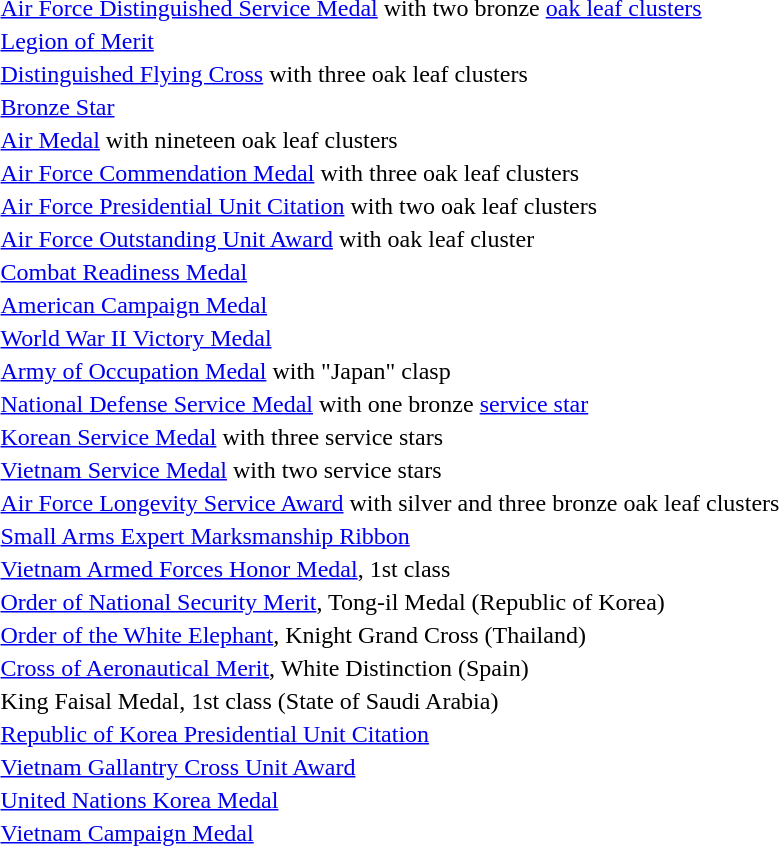<table>
<tr>
<td></td>
<td><a href='#'>Air Force Distinguished Service Medal</a> with two bronze <a href='#'>oak leaf clusters</a></td>
</tr>
<tr>
<td></td>
<td><a href='#'>Legion of Merit</a></td>
</tr>
<tr>
<td></td>
<td><a href='#'>Distinguished Flying Cross</a> with three oak leaf clusters</td>
</tr>
<tr>
<td></td>
<td><a href='#'>Bronze Star</a></td>
</tr>
<tr>
<td></td>
<td><a href='#'>Air Medal</a> with nineteen oak leaf clusters</td>
</tr>
<tr>
<td></td>
<td><a href='#'>Air Force Commendation Medal</a> with three oak leaf clusters</td>
</tr>
<tr>
<td></td>
<td><a href='#'>Air Force Presidential Unit Citation</a> with two oak leaf clusters</td>
</tr>
<tr>
<td></td>
<td><a href='#'>Air Force Outstanding Unit Award</a> with oak leaf cluster</td>
</tr>
<tr>
<td></td>
<td><a href='#'>Combat Readiness Medal</a></td>
</tr>
<tr>
<td></td>
<td><a href='#'>American Campaign Medal</a></td>
</tr>
<tr>
<td></td>
<td><a href='#'>World War II Victory Medal</a></td>
</tr>
<tr>
<td></td>
<td><a href='#'>Army of Occupation Medal</a> with "Japan" clasp</td>
</tr>
<tr>
<td></td>
<td><a href='#'>National Defense Service Medal</a> with one bronze <a href='#'>service star</a></td>
</tr>
<tr>
<td></td>
<td><a href='#'>Korean Service Medal</a> with three service stars</td>
</tr>
<tr>
<td></td>
<td><a href='#'>Vietnam Service Medal</a> with two service stars</td>
</tr>
<tr>
<td></td>
<td><a href='#'>Air Force Longevity Service Award</a> with silver and three bronze oak leaf clusters</td>
</tr>
<tr>
<td></td>
<td><a href='#'>Small Arms Expert Marksmanship Ribbon</a></td>
</tr>
<tr>
<td></td>
<td><a href='#'>Vietnam Armed Forces Honor Medal</a>, 1st class</td>
</tr>
<tr>
<td></td>
<td><a href='#'>Order of National Security Merit</a>, Tong-il Medal (Republic of Korea)</td>
</tr>
<tr>
<td></td>
<td><a href='#'>Order of the White Elephant</a>, Knight Grand Cross (Thailand)</td>
</tr>
<tr>
<td></td>
<td><a href='#'>Cross of Aeronautical Merit</a>, White Distinction (Spain)</td>
</tr>
<tr>
<td></td>
<td>King Faisal Medal, 1st class (State of Saudi Arabia)</td>
</tr>
<tr>
<td></td>
<td><a href='#'>Republic of Korea Presidential Unit Citation</a></td>
</tr>
<tr>
<td></td>
<td><a href='#'>Vietnam Gallantry Cross Unit Award</a></td>
</tr>
<tr>
<td></td>
<td><a href='#'>United Nations Korea Medal</a></td>
</tr>
<tr>
<td></td>
<td><a href='#'>Vietnam Campaign Medal</a></td>
</tr>
</table>
